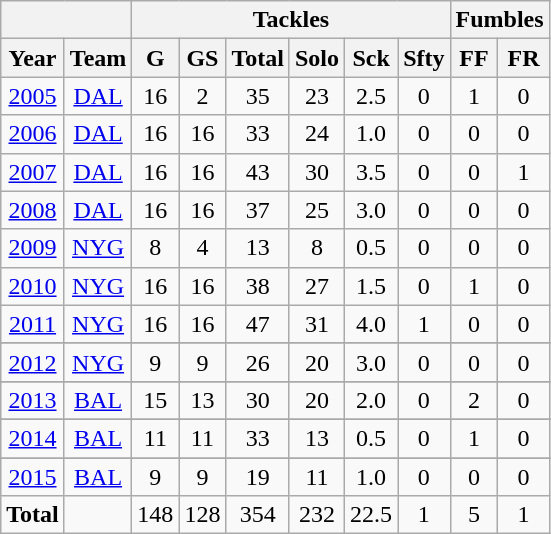<table class="wikitable">
<tr>
<th colspan="2"></th>
<th colspan="6">Tackles</th>
<th colspan="2">Fumbles</th>
</tr>
<tr>
<th>Year</th>
<th>Team</th>
<th>G</th>
<th>GS</th>
<th>Total</th>
<th>Solo</th>
<th>Sck</th>
<th>Sfty</th>
<th>FF</th>
<th>FR</th>
</tr>
<tr style="text-align:center;">
<td><a href='#'>2005</a></td>
<td><a href='#'>DAL</a></td>
<td>16</td>
<td>2</td>
<td>35</td>
<td>23</td>
<td>2.5</td>
<td>0</td>
<td>1</td>
<td>0</td>
</tr>
<tr style="text-align:center;">
<td><a href='#'>2006</a></td>
<td><a href='#'>DAL</a></td>
<td>16</td>
<td>16</td>
<td>33</td>
<td>24</td>
<td>1.0</td>
<td>0</td>
<td>0</td>
<td>0</td>
</tr>
<tr style="text-align:center;">
<td><a href='#'>2007</a></td>
<td><a href='#'>DAL</a></td>
<td>16</td>
<td>16</td>
<td>43</td>
<td>30</td>
<td>3.5</td>
<td>0</td>
<td>0</td>
<td>1</td>
</tr>
<tr style="text-align:center;">
<td><a href='#'>2008</a></td>
<td><a href='#'>DAL</a></td>
<td>16</td>
<td>16</td>
<td>37</td>
<td>25</td>
<td>3.0</td>
<td>0</td>
<td>0</td>
<td>0</td>
</tr>
<tr style="text-align:center;">
<td><a href='#'>2009</a></td>
<td><a href='#'>NYG</a></td>
<td>8</td>
<td>4</td>
<td>13</td>
<td>8</td>
<td>0.5</td>
<td>0</td>
<td>0</td>
<td>0</td>
</tr>
<tr style="text-align:center;">
<td><a href='#'>2010</a></td>
<td><a href='#'>NYG</a></td>
<td>16</td>
<td>16</td>
<td>38</td>
<td>27</td>
<td>1.5</td>
<td>0</td>
<td>1</td>
<td>0</td>
</tr>
<tr style="text-align:center;">
<td><a href='#'>2011</a></td>
<td><a href='#'>NYG</a></td>
<td>16</td>
<td>16</td>
<td>47</td>
<td>31</td>
<td>4.0</td>
<td>1</td>
<td>0</td>
<td>0</td>
</tr>
<tr style="text-align:center;">
</tr>
<tr style="text-align:center;">
<td><a href='#'>2012</a></td>
<td><a href='#'>NYG</a></td>
<td>9</td>
<td>9</td>
<td>26</td>
<td>20</td>
<td>3.0</td>
<td>0</td>
<td>0</td>
<td>0</td>
</tr>
<tr style="text-align:center;">
</tr>
<tr style="text-align:center;">
<td><a href='#'>2013</a></td>
<td><a href='#'>BAL</a></td>
<td>15</td>
<td>13</td>
<td>30</td>
<td>20</td>
<td>2.0</td>
<td>0</td>
<td>2</td>
<td>0</td>
</tr>
<tr style="text-align:center;">
</tr>
<tr style="text-align:center;">
<td><a href='#'>2014</a></td>
<td><a href='#'>BAL</a></td>
<td>11</td>
<td>11</td>
<td>33</td>
<td>13</td>
<td>0.5</td>
<td>0</td>
<td>1</td>
<td>0</td>
</tr>
<tr style="text-align:center;">
</tr>
<tr style="text-align:center;">
<td><a href='#'>2015</a></td>
<td><a href='#'>BAL</a></td>
<td>9</td>
<td>9</td>
<td>19</td>
<td>11</td>
<td>1.0</td>
<td>0</td>
<td>0</td>
<td>0</td>
</tr>
<tr style="text-align:center;">
<td><strong>Total</strong></td>
<td></td>
<td>148</td>
<td>128</td>
<td>354</td>
<td>232</td>
<td>22.5</td>
<td>1</td>
<td>5</td>
<td>1</td>
</tr>
</table>
